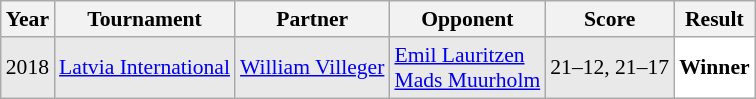<table class="sortable wikitable" style="font-size: 90%;">
<tr>
<th>Year</th>
<th>Tournament</th>
<th>Partner</th>
<th>Opponent</th>
<th>Score</th>
<th>Result</th>
</tr>
<tr style="background:#E9E9E9">
<td align="center">2018</td>
<td align="left"><a href='#'>Latvia International</a></td>
<td align="left"> <a href='#'>William Villeger</a></td>
<td align="left"> <a href='#'>Emil Lauritzen</a><br> <a href='#'>Mads Muurholm</a></td>
<td align="left">21–12, 21–17</td>
<td style="text-align:left; background:white"> <strong>Winner</strong></td>
</tr>
</table>
